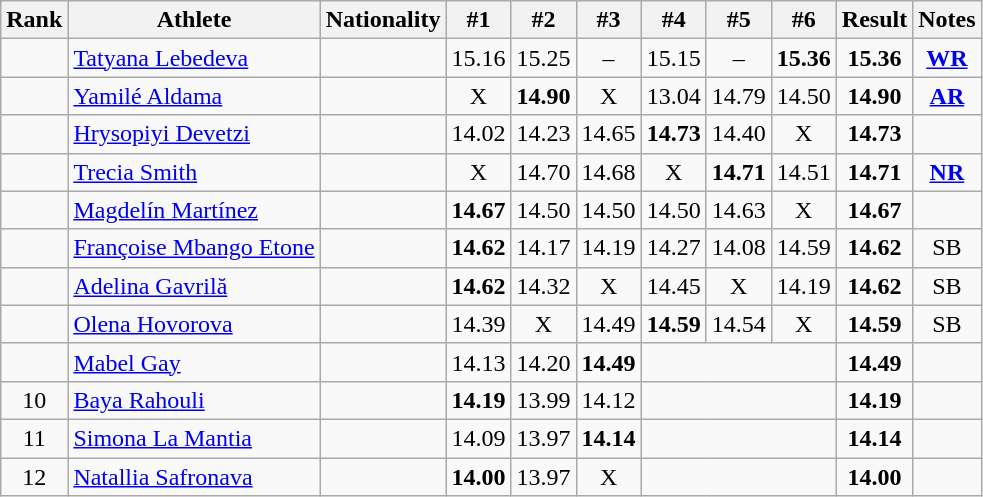<table class="wikitable" style="text-align:center">
<tr>
<th>Rank</th>
<th>Athlete</th>
<th>Nationality</th>
<th>#1</th>
<th>#2</th>
<th>#3</th>
<th>#4</th>
<th>#5</th>
<th>#6</th>
<th>Result</th>
<th>Notes</th>
</tr>
<tr>
<td></td>
<td align=left><a href='#'>Tatyana Lebedeva</a></td>
<td align=left></td>
<td>15.16</td>
<td>15.25</td>
<td>–</td>
<td>15.15</td>
<td>–</td>
<td><strong>15.36</strong></td>
<td><strong>15.36</strong></td>
<td><strong><a href='#'>WR</a></strong></td>
</tr>
<tr>
<td></td>
<td align=left><a href='#'>Yamilé Aldama</a></td>
<td align=left></td>
<td>X</td>
<td><strong>14.90</strong></td>
<td>X</td>
<td>13.04</td>
<td>14.79</td>
<td>14.50</td>
<td><strong>14.90</strong></td>
<td><strong><a href='#'>AR</a></strong></td>
</tr>
<tr>
<td></td>
<td align=left><a href='#'>Hrysopiyi Devetzi</a></td>
<td align=left></td>
<td>14.02</td>
<td>14.23</td>
<td>14.65</td>
<td><strong>14.73</strong></td>
<td>14.40</td>
<td>X</td>
<td><strong>14.73</strong></td>
<td></td>
</tr>
<tr>
<td></td>
<td align=left><a href='#'>Trecia Smith</a></td>
<td align=left></td>
<td>X</td>
<td>14.70</td>
<td>14.68</td>
<td>X</td>
<td><strong>14.71</strong></td>
<td>14.51</td>
<td><strong>14.71</strong></td>
<td><strong><a href='#'>NR</a></strong></td>
</tr>
<tr>
<td></td>
<td align=left><a href='#'>Magdelín Martínez</a></td>
<td align=left></td>
<td><strong>14.67</strong></td>
<td>14.50</td>
<td>14.50</td>
<td>14.50</td>
<td>14.63</td>
<td>X</td>
<td><strong>14.67</strong></td>
<td></td>
</tr>
<tr>
<td></td>
<td align=left><a href='#'>Françoise Mbango Etone</a></td>
<td align=left></td>
<td><strong>14.62</strong></td>
<td>14.17</td>
<td>14.19</td>
<td>14.27</td>
<td>14.08</td>
<td>14.59</td>
<td><strong>14.62</strong></td>
<td>SB</td>
</tr>
<tr>
<td></td>
<td align=left><a href='#'>Adelina Gavrilă</a></td>
<td align=left></td>
<td><strong>14.62</strong></td>
<td>14.32</td>
<td>X</td>
<td>14.45</td>
<td>X</td>
<td>14.19</td>
<td><strong>14.62</strong></td>
<td>SB</td>
</tr>
<tr>
<td></td>
<td align=left><a href='#'>Olena Hovorova</a></td>
<td align=left></td>
<td>14.39</td>
<td>X</td>
<td>14.49</td>
<td><strong>14.59</strong></td>
<td>14.54</td>
<td>X</td>
<td><strong>14.59</strong></td>
<td>SB</td>
</tr>
<tr>
<td></td>
<td align=left><a href='#'>Mabel Gay</a></td>
<td align=left></td>
<td>14.13</td>
<td>14.20</td>
<td><strong>14.49</strong></td>
<td colspan=3></td>
<td><strong>14.49</strong></td>
<td></td>
</tr>
<tr>
<td>10</td>
<td align=left><a href='#'>Baya Rahouli</a></td>
<td align=left></td>
<td><strong>14.19</strong></td>
<td>13.99</td>
<td>14.12</td>
<td colspan=3></td>
<td><strong>14.19</strong></td>
<td></td>
</tr>
<tr>
<td>11</td>
<td align=left><a href='#'>Simona La Mantia</a></td>
<td align=left></td>
<td>14.09</td>
<td>13.97</td>
<td><strong>14.14</strong></td>
<td colspan=3></td>
<td><strong>14.14</strong></td>
<td></td>
</tr>
<tr>
<td>12</td>
<td align=left><a href='#'>Natallia Safronava</a></td>
<td align=left></td>
<td><strong>14.00</strong></td>
<td>13.97</td>
<td>X</td>
<td colspan=3></td>
<td><strong>14.00</strong></td>
<td></td>
</tr>
</table>
